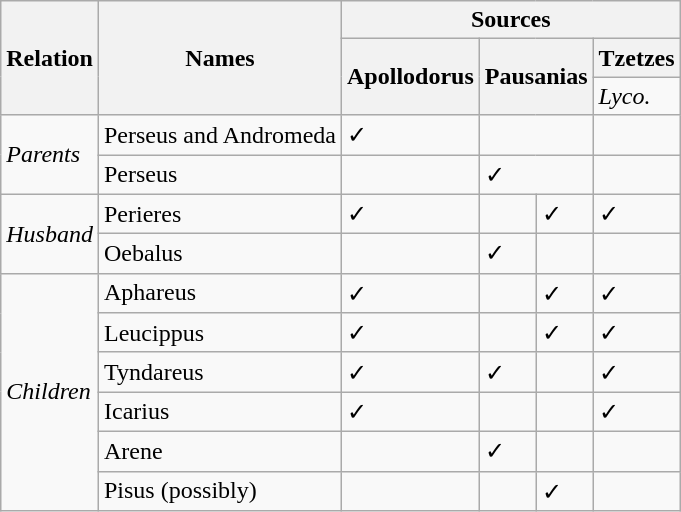<table class="wikitable">
<tr>
<th rowspan="3"><strong>Relation</strong></th>
<th rowspan="3">Names</th>
<th colspan="4">Sources</th>
</tr>
<tr>
<th rowspan="2">Apollodorus</th>
<th colspan="2" rowspan="2">Pausanias</th>
<th>Tzetzes</th>
</tr>
<tr>
<td><em>Lyco.</em></td>
</tr>
<tr>
<td rowspan="2"><em>Parents</em></td>
<td>Perseus and Andromeda</td>
<td>✓</td>
<td colspan="2"></td>
<td></td>
</tr>
<tr>
<td>Perseus</td>
<td></td>
<td colspan="2">✓</td>
<td></td>
</tr>
<tr>
<td rowspan="2"><em>Husband</em></td>
<td>Perieres</td>
<td>✓</td>
<td></td>
<td>✓</td>
<td>✓</td>
</tr>
<tr>
<td>Oebalus</td>
<td></td>
<td>✓</td>
<td></td>
<td></td>
</tr>
<tr>
<td rowspan="6"><em>Children</em></td>
<td>Aphareus</td>
<td>✓</td>
<td></td>
<td>✓</td>
<td>✓</td>
</tr>
<tr>
<td>Leucippus</td>
<td>✓</td>
<td></td>
<td>✓</td>
<td>✓</td>
</tr>
<tr>
<td>Tyndareus</td>
<td>✓</td>
<td>✓</td>
<td></td>
<td>✓</td>
</tr>
<tr>
<td>Icarius</td>
<td>✓</td>
<td></td>
<td></td>
<td>✓</td>
</tr>
<tr>
<td>Arene</td>
<td></td>
<td>✓</td>
<td></td>
<td></td>
</tr>
<tr>
<td>Pisus (possibly)</td>
<td></td>
<td></td>
<td>✓</td>
<td></td>
</tr>
</table>
